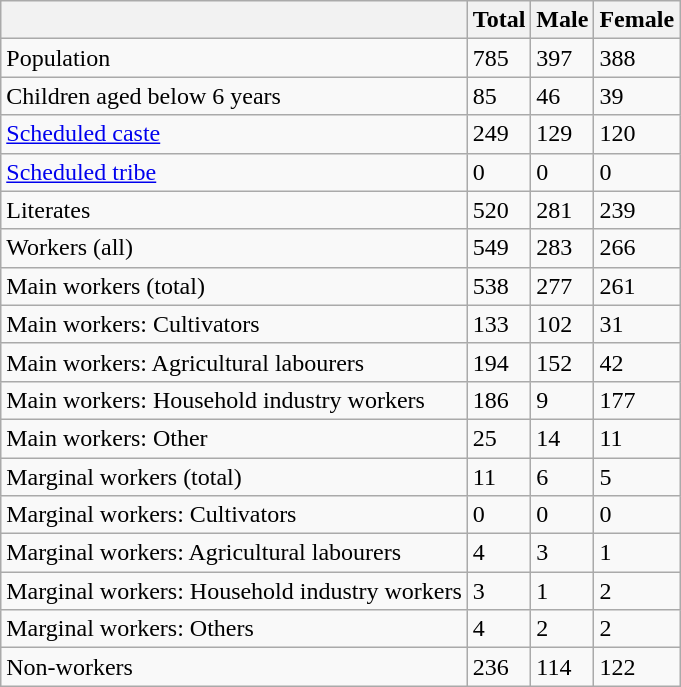<table class="wikitable sortable">
<tr>
<th></th>
<th>Total</th>
<th>Male</th>
<th>Female</th>
</tr>
<tr>
<td>Population</td>
<td>785</td>
<td>397</td>
<td>388</td>
</tr>
<tr>
<td>Children aged below 6 years</td>
<td>85</td>
<td>46</td>
<td>39</td>
</tr>
<tr>
<td><a href='#'>Scheduled caste</a></td>
<td>249</td>
<td>129</td>
<td>120</td>
</tr>
<tr>
<td><a href='#'>Scheduled tribe</a></td>
<td>0</td>
<td>0</td>
<td>0</td>
</tr>
<tr>
<td>Literates</td>
<td>520</td>
<td>281</td>
<td>239</td>
</tr>
<tr>
<td>Workers (all)</td>
<td>549</td>
<td>283</td>
<td>266</td>
</tr>
<tr>
<td>Main workers (total)</td>
<td>538</td>
<td>277</td>
<td>261</td>
</tr>
<tr>
<td>Main workers: Cultivators</td>
<td>133</td>
<td>102</td>
<td>31</td>
</tr>
<tr>
<td>Main workers: Agricultural labourers</td>
<td>194</td>
<td>152</td>
<td>42</td>
</tr>
<tr>
<td>Main workers: Household industry workers</td>
<td>186</td>
<td>9</td>
<td>177</td>
</tr>
<tr>
<td>Main workers: Other</td>
<td>25</td>
<td>14</td>
<td>11</td>
</tr>
<tr>
<td>Marginal workers (total)</td>
<td>11</td>
<td>6</td>
<td>5</td>
</tr>
<tr>
<td>Marginal workers: Cultivators</td>
<td>0</td>
<td>0</td>
<td>0</td>
</tr>
<tr>
<td>Marginal workers: Agricultural labourers</td>
<td>4</td>
<td>3</td>
<td>1</td>
</tr>
<tr>
<td>Marginal workers: Household industry workers</td>
<td>3</td>
<td>1</td>
<td>2</td>
</tr>
<tr>
<td>Marginal workers: Others</td>
<td>4</td>
<td>2</td>
<td>2</td>
</tr>
<tr>
<td>Non-workers</td>
<td>236</td>
<td>114</td>
<td>122</td>
</tr>
</table>
